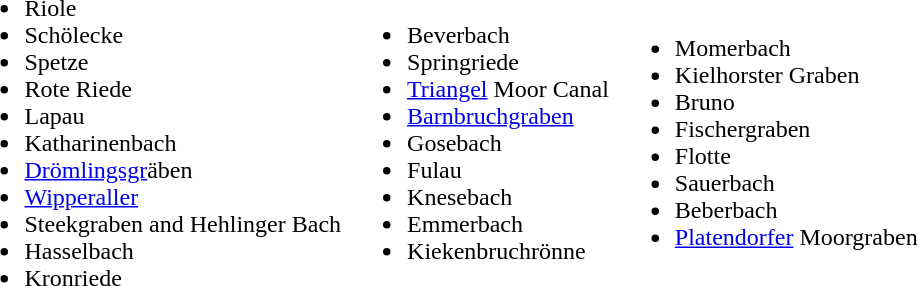<table>
<tr>
<td><br><ul><li>Riole</li><li>Schölecke</li><li>Spetze</li><li>Rote Riede</li><li>Lapau</li><li>Katharinenbach</li><li><a href='#'>Drömlingsgr</a>äben</li><li><a href='#'>Wipperaller</a></li><li>Steekgraben and Hehlinger Bach</li><li>Hasselbach</li><li>Kronriede</li></ul></td>
<td><br><ul><li>Beverbach</li><li>Springriede</li><li><a href='#'>Triangel</a> Moor Canal</li><li><a href='#'>Barnbruchgraben</a></li><li>Gosebach</li><li>Fulau</li><li>Knesebach</li><li>Emmerbach</li><li>Kiekenbruchrönne</li></ul></td>
<td><br><ul><li>Momerbach</li><li>Kielhorster Graben</li><li>Bruno</li><li>Fischergraben</li><li>Flotte</li><li>Sauerbach</li><li>Beberbach</li><li><a href='#'>Platendorfer</a> Moorgraben</li></ul></td>
</tr>
</table>
